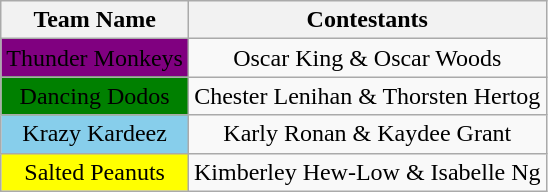<table class="wikitable" style="text-align:center">
<tr valign="top">
<th>Team Name</th>
<th>Contestants</th>
</tr>
<tr>
<td bgcolor="purple">Thunder Monkeys</td>
<td>Oscar King & Oscar Woods</td>
</tr>
<tr>
<td bgcolor="green">Dancing Dodos</td>
<td>Chester Lenihan & Thorsten Hertog</td>
</tr>
<tr>
<td bgcolor="skyblue">Krazy Kardeez</td>
<td>Karly Ronan & Kaydee Grant</td>
</tr>
<tr>
<td bgcolor="yellow">Salted Peanuts</td>
<td>Kimberley Hew-Low & Isabelle Ng</td>
</tr>
</table>
